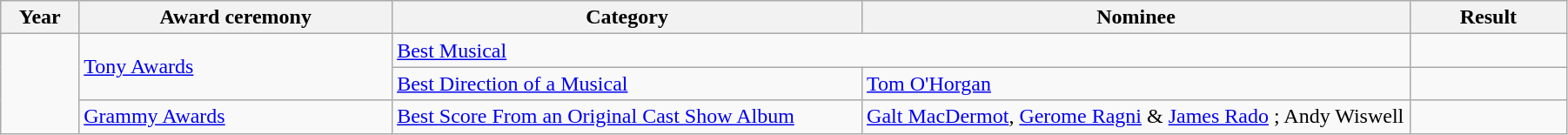<table class="wikitable" width="95%">
<tr>
<th width="5%">Year</th>
<th width="20%">Award ceremony</th>
<th width="30%">Category</th>
<th width="35%">Nominee</th>
<th width="10%">Result</th>
</tr>
<tr>
<td rowspan="3"></td>
<td rowspan="2"><a href='#'>Tony Awards</a></td>
<td colspan="2"><a href='#'>Best Musical</a></td>
<td></td>
</tr>
<tr>
<td><a href='#'>Best Direction of a Musical</a></td>
<td><a href='#'>Tom O'Horgan</a></td>
<td></td>
</tr>
<tr>
<td><a href='#'>Grammy Awards</a></td>
<td><a href='#'>Best Score From an Original Cast Show Album</a></td>
<td><a href='#'>Galt MacDermot</a>, <a href='#'>Gerome Ragni</a> & <a href='#'>James Rado</a> ; Andy Wiswell </td>
<td></td>
</tr>
</table>
